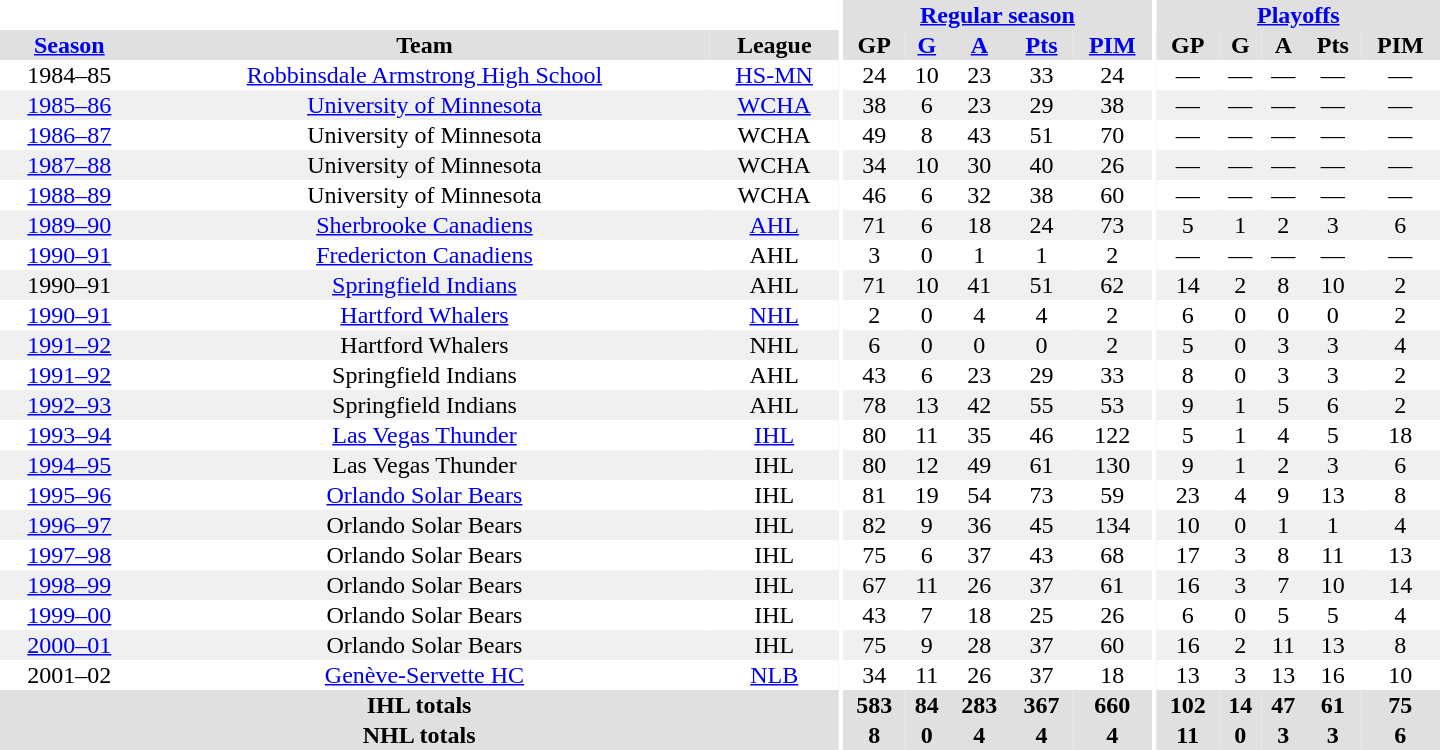<table border="0" cellpadding="1" cellspacing="0" style="text-align:center; width:60em">
<tr bgcolor="#e0e0e0">
<th colspan="3" bgcolor="#ffffff"></th>
<th rowspan="100" bgcolor="#ffffff"></th>
<th colspan="5"><a href='#'>Regular season</a></th>
<th rowspan="100" bgcolor="#ffffff"></th>
<th colspan="5"><a href='#'>Playoffs</a></th>
</tr>
<tr bgcolor="#e0e0e0">
<th><a href='#'>Season</a></th>
<th>Team</th>
<th>League</th>
<th>GP</th>
<th><a href='#'>G</a></th>
<th><a href='#'>A</a></th>
<th><a href='#'>Pts</a></th>
<th><a href='#'>PIM</a></th>
<th>GP</th>
<th>G</th>
<th>A</th>
<th>Pts</th>
<th>PIM</th>
</tr>
<tr>
<td>1984–85</td>
<td><a href='#'>Robbinsdale Armstrong High School</a></td>
<td><a href='#'>HS-MN</a></td>
<td>24</td>
<td>10</td>
<td>23</td>
<td>33</td>
<td>24</td>
<td>—</td>
<td>—</td>
<td>—</td>
<td>—</td>
<td>—</td>
</tr>
<tr bgcolor="#f0f0f0">
<td><a href='#'>1985–86</a></td>
<td><a href='#'>University of Minnesota</a></td>
<td><a href='#'>WCHA</a></td>
<td>38</td>
<td>6</td>
<td>23</td>
<td>29</td>
<td>38</td>
<td>—</td>
<td>—</td>
<td>—</td>
<td>—</td>
<td>—</td>
</tr>
<tr>
<td><a href='#'>1986–87</a></td>
<td>University of Minnesota</td>
<td>WCHA</td>
<td>49</td>
<td>8</td>
<td>43</td>
<td>51</td>
<td>70</td>
<td>—</td>
<td>—</td>
<td>—</td>
<td>—</td>
<td>—</td>
</tr>
<tr bgcolor="#f0f0f0">
<td><a href='#'>1987–88</a></td>
<td>University of Minnesota</td>
<td>WCHA</td>
<td>34</td>
<td>10</td>
<td>30</td>
<td>40</td>
<td>26</td>
<td>—</td>
<td>—</td>
<td>—</td>
<td>—</td>
<td>—</td>
</tr>
<tr>
<td><a href='#'>1988–89</a></td>
<td>University of Minnesota</td>
<td>WCHA</td>
<td>46</td>
<td>6</td>
<td>32</td>
<td>38</td>
<td>60</td>
<td>—</td>
<td>—</td>
<td>—</td>
<td>—</td>
<td>—</td>
</tr>
<tr bgcolor="#f0f0f0">
<td><a href='#'>1989–90</a></td>
<td><a href='#'>Sherbrooke Canadiens</a></td>
<td><a href='#'>AHL</a></td>
<td>71</td>
<td>6</td>
<td>18</td>
<td>24</td>
<td>73</td>
<td>5</td>
<td>1</td>
<td>2</td>
<td>3</td>
<td>6</td>
</tr>
<tr>
<td><a href='#'>1990–91</a></td>
<td><a href='#'>Fredericton Canadiens</a></td>
<td>AHL</td>
<td>3</td>
<td>0</td>
<td>1</td>
<td>1</td>
<td>2</td>
<td>—</td>
<td>—</td>
<td>—</td>
<td>—</td>
<td>—</td>
</tr>
<tr bgcolor="#f0f0f0">
<td>1990–91</td>
<td><a href='#'>Springfield Indians</a></td>
<td>AHL</td>
<td>71</td>
<td>10</td>
<td>41</td>
<td>51</td>
<td>62</td>
<td>14</td>
<td>2</td>
<td>8</td>
<td>10</td>
<td>2</td>
</tr>
<tr>
<td><a href='#'>1990–91</a></td>
<td><a href='#'>Hartford Whalers</a></td>
<td><a href='#'>NHL</a></td>
<td>2</td>
<td>0</td>
<td>4</td>
<td>4</td>
<td>2</td>
<td>6</td>
<td>0</td>
<td>0</td>
<td>0</td>
<td>2</td>
</tr>
<tr bgcolor="#f0f0f0">
<td><a href='#'>1991–92</a></td>
<td>Hartford Whalers</td>
<td>NHL</td>
<td>6</td>
<td>0</td>
<td>0</td>
<td>0</td>
<td>2</td>
<td>5</td>
<td>0</td>
<td>3</td>
<td>3</td>
<td>4</td>
</tr>
<tr>
<td><a href='#'>1991–92</a></td>
<td>Springfield Indians</td>
<td>AHL</td>
<td>43</td>
<td>6</td>
<td>23</td>
<td>29</td>
<td>33</td>
<td>8</td>
<td>0</td>
<td>3</td>
<td>3</td>
<td>2</td>
</tr>
<tr bgcolor="#f0f0f0">
<td><a href='#'>1992–93</a></td>
<td>Springfield Indians</td>
<td>AHL</td>
<td>78</td>
<td>13</td>
<td>42</td>
<td>55</td>
<td>53</td>
<td>9</td>
<td>1</td>
<td>5</td>
<td>6</td>
<td>2</td>
</tr>
<tr>
<td><a href='#'>1993–94</a></td>
<td><a href='#'>Las Vegas Thunder</a></td>
<td><a href='#'>IHL</a></td>
<td>80</td>
<td>11</td>
<td>35</td>
<td>46</td>
<td>122</td>
<td>5</td>
<td>1</td>
<td>4</td>
<td>5</td>
<td>18</td>
</tr>
<tr bgcolor="#f0f0f0">
<td><a href='#'>1994–95</a></td>
<td>Las Vegas Thunder</td>
<td>IHL</td>
<td>80</td>
<td>12</td>
<td>49</td>
<td>61</td>
<td>130</td>
<td>9</td>
<td>1</td>
<td>2</td>
<td>3</td>
<td>6</td>
</tr>
<tr>
<td><a href='#'>1995–96</a></td>
<td><a href='#'>Orlando Solar Bears</a></td>
<td>IHL</td>
<td>81</td>
<td>19</td>
<td>54</td>
<td>73</td>
<td>59</td>
<td>23</td>
<td>4</td>
<td>9</td>
<td>13</td>
<td>8</td>
</tr>
<tr bgcolor="#f0f0f0">
<td><a href='#'>1996–97</a></td>
<td>Orlando Solar Bears</td>
<td>IHL</td>
<td>82</td>
<td>9</td>
<td>36</td>
<td>45</td>
<td>134</td>
<td>10</td>
<td>0</td>
<td>1</td>
<td>1</td>
<td>4</td>
</tr>
<tr>
<td><a href='#'>1997–98</a></td>
<td>Orlando Solar Bears</td>
<td>IHL</td>
<td>75</td>
<td>6</td>
<td>37</td>
<td>43</td>
<td>68</td>
<td>17</td>
<td>3</td>
<td>8</td>
<td>11</td>
<td>13</td>
</tr>
<tr bgcolor="#f0f0f0">
<td><a href='#'>1998–99</a></td>
<td>Orlando Solar Bears</td>
<td>IHL</td>
<td>67</td>
<td>11</td>
<td>26</td>
<td>37</td>
<td>61</td>
<td>16</td>
<td>3</td>
<td>7</td>
<td>10</td>
<td>14</td>
</tr>
<tr>
<td><a href='#'>1999–00</a></td>
<td>Orlando Solar Bears</td>
<td>IHL</td>
<td>43</td>
<td>7</td>
<td>18</td>
<td>25</td>
<td>26</td>
<td>6</td>
<td>0</td>
<td>5</td>
<td>5</td>
<td>4</td>
</tr>
<tr bgcolor="#f0f0f0">
<td><a href='#'>2000–01</a></td>
<td>Orlando Solar Bears</td>
<td>IHL</td>
<td>75</td>
<td>9</td>
<td>28</td>
<td>37</td>
<td>60</td>
<td>16</td>
<td>2</td>
<td>11</td>
<td>13</td>
<td>8</td>
</tr>
<tr>
<td>2001–02</td>
<td><a href='#'>Genève-Servette HC</a></td>
<td><a href='#'>NLB</a></td>
<td>34</td>
<td>11</td>
<td>26</td>
<td>37</td>
<td>18</td>
<td>13</td>
<td>3</td>
<td>13</td>
<td>16</td>
<td>10</td>
</tr>
<tr bgcolor="#e0e0e0">
<th colspan="3">IHL totals</th>
<th>583</th>
<th>84</th>
<th>283</th>
<th>367</th>
<th>660</th>
<th>102</th>
<th>14</th>
<th>47</th>
<th>61</th>
<th>75</th>
</tr>
<tr bgcolor="#e0e0e0">
<th colspan="3">NHL totals</th>
<th>8</th>
<th>0</th>
<th>4</th>
<th>4</th>
<th>4</th>
<th>11</th>
<th>0</th>
<th>3</th>
<th>3</th>
<th>6</th>
</tr>
</table>
